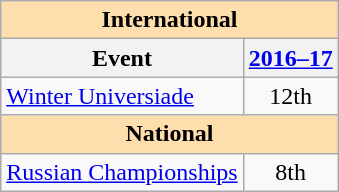<table class="wikitable" style="text-align:center">
<tr>
<th style="background-color: #ffdead; " colspan=2 align=center>International</th>
</tr>
<tr>
<th>Event</th>
<th><a href='#'>2016–17</a></th>
</tr>
<tr>
<td align=left><a href='#'>Winter Universiade</a></td>
<td>12th</td>
</tr>
<tr>
<th style="background-color: #ffdead; " colspan=2 align=center>National</th>
</tr>
<tr>
<td align=left><a href='#'>Russian Championships</a></td>
<td>8th</td>
</tr>
</table>
